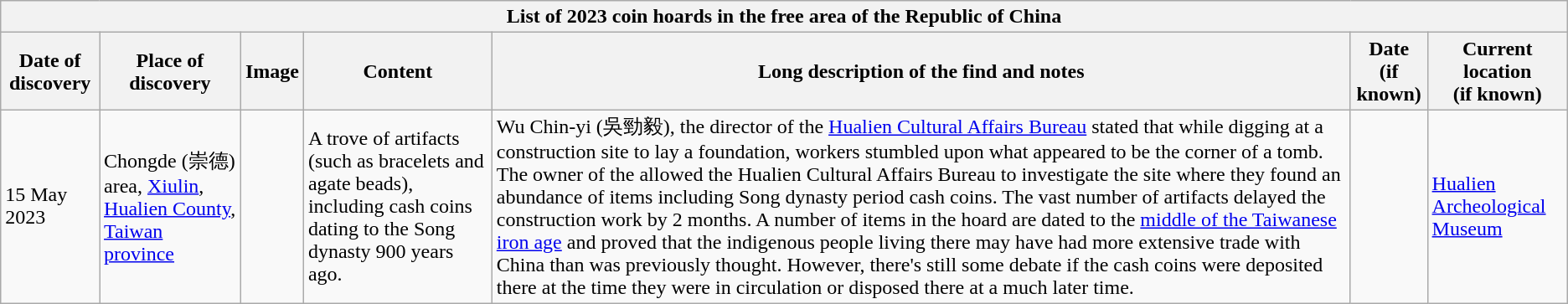<table class="wikitable" style="font-size: 100%">
<tr>
<th colspan=7>List of 2023 coin hoards in the free area of the Republic of China</th>
</tr>
<tr>
<th>Date of discovery</th>
<th>Place of discovery</th>
<th>Image</th>
<th>Content</th>
<th>Long description of the find and notes</th>
<th>Date<br>(if known)</th>
<th>Current location<br>(if known)</th>
</tr>
<tr>
<td>15 May 2023</td>
<td>Chongde (崇德) area, <a href='#'>Xiulin</a>, <a href='#'>Hualien County</a>, <a href='#'>Taiwan province</a></td>
<td></td>
<td>A trove of artifacts (such as bracelets and agate beads), including cash coins dating to the Song dynasty 900 years ago.</td>
<td>Wu Chin-yi (吳勁毅), the director of the <a href='#'>Hualien Cultural Affairs Bureau</a> stated that while digging at a construction site to lay a foundation, workers stumbled upon what appeared to be the corner of a tomb. The owner of the allowed the Hualien Cultural Affairs Bureau to investigate the site where they found an abundance of items including Song dynasty period cash coins. The vast number of artifacts delayed the construction work by 2 months. A number of items in the hoard are dated to the <a href='#'>middle of the Taiwanese iron age</a> and proved that the indigenous people living there may have had more extensive trade with China than was previously thought. However, there's still some debate if the cash coins were deposited there at the time they were in circulation or disposed there at a much later time.</td>
<td></td>
<td><a href='#'>Hualien Archeological Museum</a></td>
</tr>
</table>
